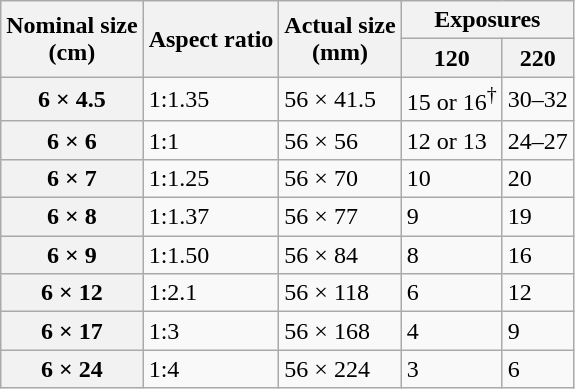<table class="wikitable">
<tr>
<th rowspan=2>Nominal size<br>(cm)</th>
<th rowspan=2>Aspect ratio</th>
<th rowspan=2>Actual size<br>(mm)</th>
<th colspan=2>Exposures</th>
</tr>
<tr>
<th>120</th>
<th>220</th>
</tr>
<tr>
<th>6 × 4.5</th>
<td>1:1.35</td>
<td>56 × 41.5</td>
<td>15 or 16<sup>†</sup></td>
<td>30–32</td>
</tr>
<tr>
<th>6 × 6</th>
<td>1:1</td>
<td>56 × 56</td>
<td>12 or 13</td>
<td>24–27</td>
</tr>
<tr>
<th>6 × 7</th>
<td>1:1.25</td>
<td>56 × 70</td>
<td>10</td>
<td>20</td>
</tr>
<tr>
<th>6 × 8</th>
<td>1:1.37</td>
<td>56 × 77</td>
<td>9</td>
<td>19</td>
</tr>
<tr>
<th>6 × 9</th>
<td>1:1.50</td>
<td>56 × 84</td>
<td>8</td>
<td>16</td>
</tr>
<tr>
<th>6 × 12</th>
<td>1:2.1</td>
<td>56 × 118</td>
<td>6</td>
<td>12</td>
</tr>
<tr>
<th>6 × 17</th>
<td>1:3</td>
<td>56 × 168</td>
<td>4</td>
<td>9</td>
</tr>
<tr>
<th>6 × 24</th>
<td>1:4</td>
<td>56 × 224</td>
<td>3</td>
<td>6</td>
</tr>
</table>
